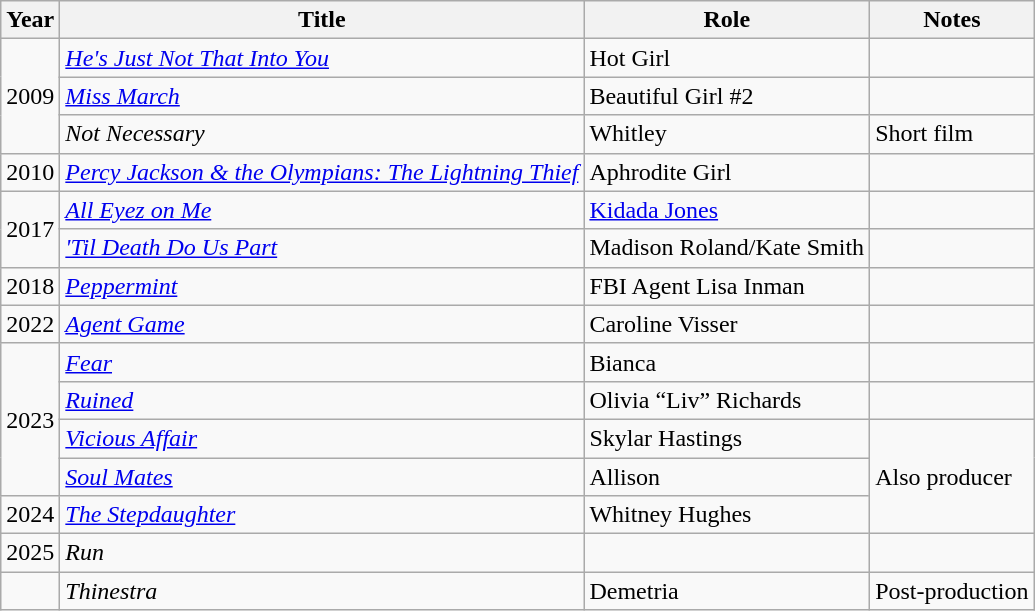<table class="wikitable sortable">
<tr>
<th>Year</th>
<th>Title</th>
<th>Role</th>
<th class="unsortable">Notes</th>
</tr>
<tr>
<td rowspan=3>2009</td>
<td><em><a href='#'>He's Just Not That Into You</a></em></td>
<td>Hot Girl</td>
<td></td>
</tr>
<tr>
<td><em><a href='#'>Miss March</a></em></td>
<td>Beautiful Girl #2</td>
<td></td>
</tr>
<tr>
<td><em>Not Necessary</em></td>
<td>Whitley</td>
<td>Short film</td>
</tr>
<tr>
<td>2010</td>
<td><em><a href='#'>Percy Jackson & the Olympians: The Lightning Thief</a></em></td>
<td>Aphrodite Girl</td>
<td></td>
</tr>
<tr>
<td rowspan=2>2017</td>
<td><em><a href='#'>All Eyez on Me</a></em></td>
<td><a href='#'>Kidada Jones</a></td>
<td></td>
</tr>
<tr>
<td><em><a href='#'>'Til Death Do Us Part</a></em></td>
<td>Madison Roland/Kate Smith</td>
<td></td>
</tr>
<tr>
<td>2018</td>
<td><em><a href='#'>Peppermint</a></em></td>
<td>FBI Agent Lisa Inman</td>
<td></td>
</tr>
<tr>
<td>2022</td>
<td><em><a href='#'>Agent Game</a></em></td>
<td>Caroline Visser</td>
<td></td>
</tr>
<tr>
<td rowspan=4>2023</td>
<td><a href='#'><em>Fear</em></a></td>
<td>Bianca</td>
<td></td>
</tr>
<tr>
<td><em><a href='#'>Ruined</a></em></td>
<td>Olivia “Liv” Richards</td>
<td></td>
</tr>
<tr>
<td><em><a href='#'>Vicious Affair</a></em></td>
<td>Skylar Hastings</td>
<td rowspan=3>Also producer</td>
</tr>
<tr>
<td><em><a href='#'>Soul Mates</a></em></td>
<td>Allison</td>
</tr>
<tr>
<td>2024</td>
<td><em><a href='#'>The Stepdaughter</a></em></td>
<td>Whitney Hughes</td>
</tr>
<tr>
<td>2025</td>
<td><em>Run</em></td>
<td></td>
<td></td>
</tr>
<tr>
<td></td>
<td><em>Thinestra</em></td>
<td>Demetria</td>
<td>Post-production</td>
</tr>
</table>
